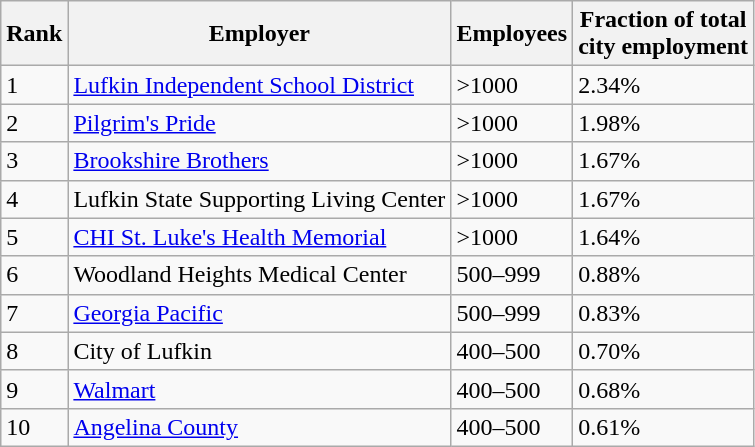<table class="wikitable col1right col3center col4center">
<tr>
<th>Rank</th>
<th>Employer</th>
<th>Employees</th>
<th>Fraction of total<br> city employment</th>
</tr>
<tr>
<td>1</td>
<td><a href='#'>Lufkin Independent School District</a></td>
<td>>1000</td>
<td>2.34%</td>
</tr>
<tr>
<td>2</td>
<td><a href='#'>Pilgrim's Pride</a></td>
<td>>1000</td>
<td>1.98%</td>
</tr>
<tr>
<td>3</td>
<td><a href='#'>Brookshire Brothers</a></td>
<td>>1000</td>
<td>1.67%</td>
</tr>
<tr>
<td>4</td>
<td>Lufkin State Supporting Living Center</td>
<td>>1000</td>
<td>1.67%</td>
</tr>
<tr>
<td>5</td>
<td><a href='#'>CHI St. Luke's Health Memorial</a></td>
<td>>1000</td>
<td>1.64%</td>
</tr>
<tr>
<td>6</td>
<td>Woodland Heights Medical Center</td>
<td>500–999</td>
<td>0.88%</td>
</tr>
<tr>
<td>7</td>
<td><a href='#'>Georgia Pacific</a></td>
<td>500–999</td>
<td>0.83%</td>
</tr>
<tr>
<td>8</td>
<td>City of Lufkin</td>
<td>400–500</td>
<td>0.70%</td>
</tr>
<tr>
<td>9</td>
<td><a href='#'>Walmart</a></td>
<td>400–500</td>
<td>0.68%</td>
</tr>
<tr>
<td>10</td>
<td><a href='#'>Angelina County</a></td>
<td>400–500</td>
<td>0.61%</td>
</tr>
</table>
